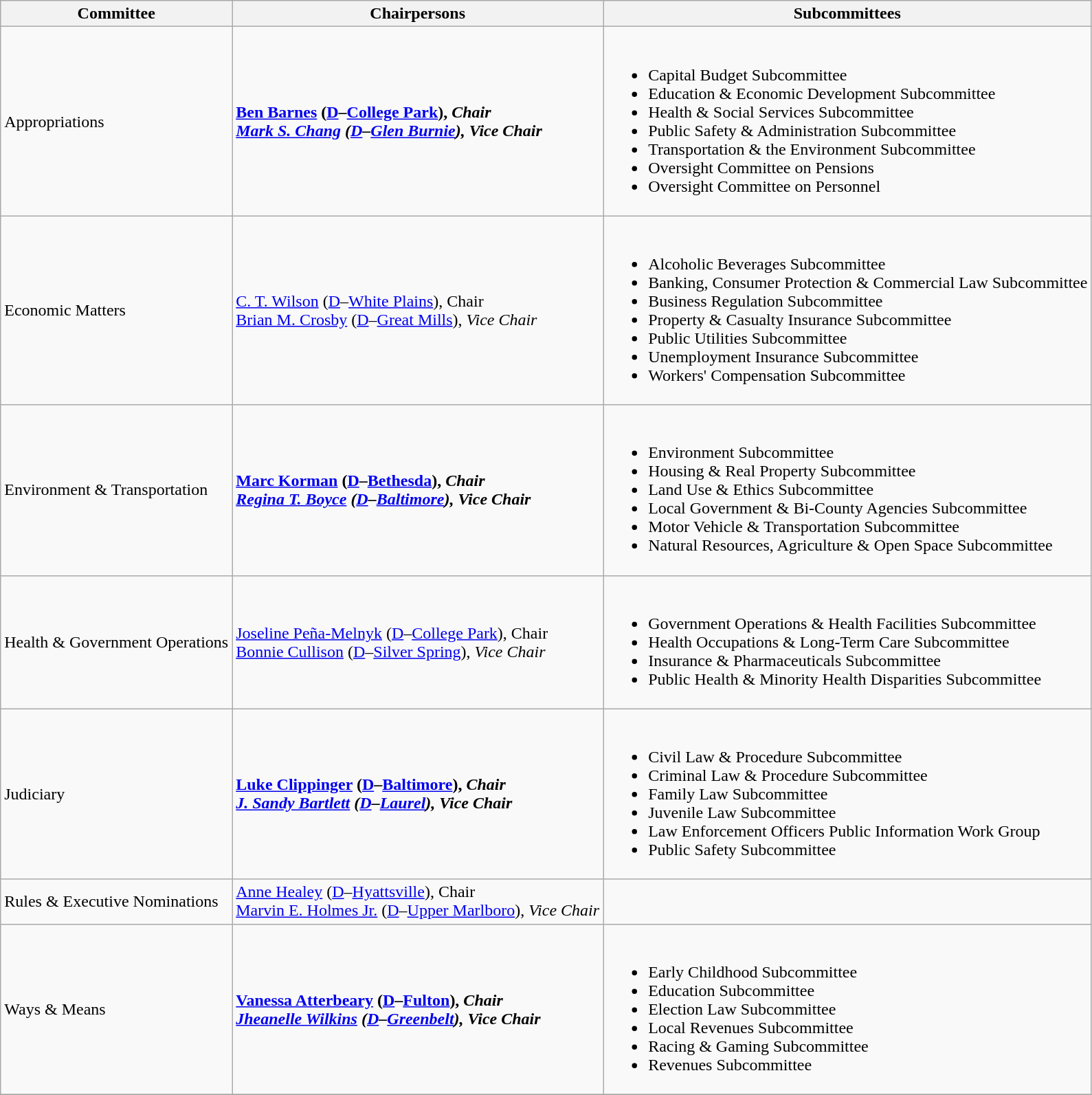<table class= "sortable wikitable">
<tr>
<th>Committee</th>
<th>Chairpersons</th>
<th>Subcommittees</th>
</tr>
<tr>
<td>Appropriations</td>
<td><strong><a href='#'>Ben Barnes</a> (<a href='#'>D</a>–<a href='#'>College Park</a>), <em>Chair<strong><em><br><a href='#'>Mark S. Chang</a> (<a href='#'>D</a>–<a href='#'>Glen Burnie</a>), </em>Vice Chair<em></td>
<td><br><ul><li>Capital Budget Subcommittee</li><li>Education & Economic Development Subcommittee</li><li>Health & Social Services Subcommittee</li><li>Public Safety & Administration Subcommittee</li><li>Transportation & the Environment Subcommittee</li><li>Oversight Committee on Pensions</li><li>Oversight Committee on Personnel</li></ul></td>
</tr>
<tr>
<td>Economic Matters</td>
<td></strong><a href='#'>C. T. Wilson</a> (<a href='#'>D</a>–<a href='#'>White Plains</a>), </em>Chair</em></strong><br><a href='#'>Brian M. Crosby</a> (<a href='#'>D</a>–<a href='#'>Great Mills</a>), <em>Vice Chair</em></td>
<td><br><ul><li>Alcoholic Beverages Subcommittee</li><li>Banking, Consumer Protection & Commercial Law Subcommittee</li><li>Business Regulation Subcommittee</li><li>Property & Casualty Insurance Subcommittee</li><li>Public Utilities Subcommittee</li><li>Unemployment Insurance Subcommittee</li><li>Workers' Compensation Subcommittee</li></ul></td>
</tr>
<tr>
<td>Environment & Transportation</td>
<td><strong><a href='#'>Marc Korman</a> (<a href='#'>D</a>–<a href='#'>Bethesda</a>), <em>Chair<strong><em><br><a href='#'>Regina T. Boyce</a> (<a href='#'>D</a>–<a href='#'>Baltimore</a>), </em>Vice Chair<em></td>
<td><br><ul><li>Environment Subcommittee</li><li>Housing & Real Property Subcommittee</li><li>Land Use & Ethics Subcommittee</li><li>Local Government & Bi-County Agencies Subcommittee</li><li>Motor Vehicle & Transportation Subcommittee</li><li>Natural Resources, Agriculture & Open Space Subcommittee</li></ul></td>
</tr>
<tr>
<td>Health & Government Operations</td>
<td></strong><a href='#'>Joseline Peña-Melnyk</a> (<a href='#'>D</a>–<a href='#'>College Park</a>), </em>Chair</em></strong><br><a href='#'>Bonnie Cullison</a> (<a href='#'>D</a>–<a href='#'>Silver Spring</a>), <em>Vice Chair</em></td>
<td><br><ul><li>Government Operations & Health Facilities Subcommittee</li><li>Health Occupations & Long-Term Care Subcommittee</li><li>Insurance & Pharmaceuticals Subcommittee</li><li>Public Health & Minority Health Disparities Subcommittee</li></ul></td>
</tr>
<tr>
<td>Judiciary</td>
<td><strong><a href='#'>Luke Clippinger</a> (<a href='#'>D</a>–<a href='#'>Baltimore</a>), <em>Chair<strong><em><br><a href='#'>J. Sandy Bartlett</a> (<a href='#'>D</a>–<a href='#'>Laurel</a>), </em>Vice Chair<em></td>
<td><br><ul><li>Civil Law & Procedure Subcommittee</li><li>Criminal Law & Procedure Subcommittee</li><li>Family Law Subcommittee</li><li>Juvenile Law Subcommittee</li><li>Law Enforcement Officers Public Information Work Group</li><li>Public Safety Subcommittee</li></ul></td>
</tr>
<tr>
<td>Rules & Executive Nominations</td>
<td></strong><a href='#'>Anne Healey</a> (<a href='#'>D</a>–<a href='#'>Hyattsville</a>), </em>Chair</em></strong><br><a href='#'>Marvin E. Holmes Jr.</a> (<a href='#'>D</a>–<a href='#'>Upper Marlboro</a>), <em>Vice Chair</em></td>
<td></td>
</tr>
<tr>
<td>Ways & Means</td>
<td><strong><a href='#'>Vanessa Atterbeary</a> (<a href='#'>D</a>–<a href='#'>Fulton</a>), <em>Chair<strong><em><br><a href='#'>Jheanelle Wilkins</a> (<a href='#'>D</a>–<a href='#'>Greenbelt</a>), </em>Vice Chair<em></td>
<td><br><ul><li>Early Childhood Subcommittee</li><li>Education Subcommittee</li><li>Election Law Subcommittee</li><li>Local Revenues Subcommittee</li><li>Racing & Gaming Subcommittee</li><li>Revenues Subcommittee</li></ul></td>
</tr>
<tr>
</tr>
</table>
